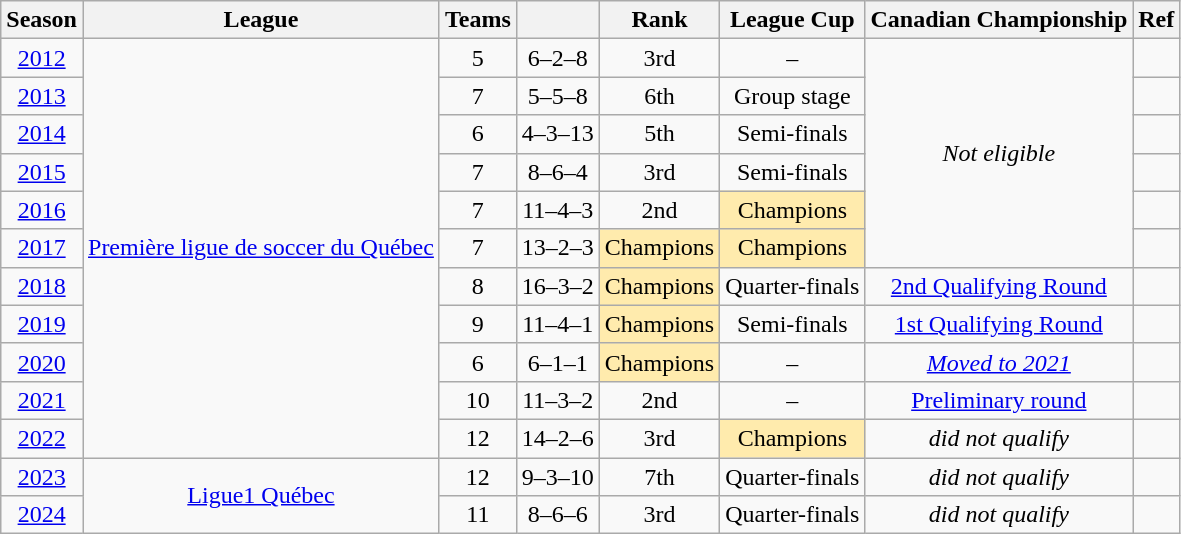<table class="wikitable" style="text-align: center;">
<tr>
<th>Season</th>
<th>League</th>
<th>Teams</th>
<th></th>
<th>Rank</th>
<th>League Cup</th>
<th>Canadian Championship</th>
<th>Ref</th>
</tr>
<tr>
<td><a href='#'>2012</a></td>
<td rowspan="11"><a href='#'>Première ligue de soccer du Québec</a></td>
<td>5</td>
<td>6–2–8</td>
<td>3rd</td>
<td>–</td>
<td rowspan="6"><em>Not eligible</em></td>
<td></td>
</tr>
<tr>
<td><a href='#'>2013</a></td>
<td>7</td>
<td>5–5–8</td>
<td>6th</td>
<td>Group stage</td>
<td></td>
</tr>
<tr>
<td><a href='#'>2014</a></td>
<td>6</td>
<td>4–3–13</td>
<td>5th</td>
<td>Semi-finals</td>
<td></td>
</tr>
<tr>
<td><a href='#'>2015</a></td>
<td>7</td>
<td>8–6–4</td>
<td>3rd</td>
<td>Semi-finals</td>
<td></td>
</tr>
<tr>
<td><a href='#'>2016</a></td>
<td>7</td>
<td>11–4–3</td>
<td>2nd</td>
<td bgcolor="FFEBAD">Champions</td>
<td></td>
</tr>
<tr>
<td><a href='#'>2017</a></td>
<td>7</td>
<td>13–2–3</td>
<td bgcolor="FFEBAD">Champions</td>
<td bgcolor="FFEBAD">Champions</td>
<td></td>
</tr>
<tr>
<td><a href='#'>2018</a></td>
<td>8</td>
<td>16–3–2</td>
<td bgcolor="FFEBAD">Champions</td>
<td>Quarter-finals</td>
<td><a href='#'>2nd Qualifying Round</a></td>
<td></td>
</tr>
<tr>
<td><a href='#'>2019</a></td>
<td>9</td>
<td>11–4–1</td>
<td bgcolor="FFEBAD">Champions</td>
<td>Semi-finals</td>
<td><a href='#'>1st Qualifying Round</a></td>
<td></td>
</tr>
<tr>
<td><a href='#'>2020</a></td>
<td>6</td>
<td>6–1–1</td>
<td bgcolor="FFEBAD">Champions</td>
<td>–</td>
<td><em><a href='#'>Moved to 2021</a></em></td>
<td></td>
</tr>
<tr>
<td><a href='#'>2021</a></td>
<td>10</td>
<td>11–3–2</td>
<td>2nd</td>
<td>–</td>
<td><a href='#'>Preliminary round</a></td>
<td></td>
</tr>
<tr>
<td><a href='#'>2022</a></td>
<td>12</td>
<td>14–2–6</td>
<td>3rd</td>
<td bgcolor="FFEBAD">Champions</td>
<td><em>did not qualify</em></td>
<td></td>
</tr>
<tr>
<td><a href='#'>2023</a></td>
<td rowspan=2><a href='#'>Ligue1 Québec</a></td>
<td>12</td>
<td>9–3–10</td>
<td>7th</td>
<td>Quarter-finals</td>
<td><em>did not qualify</em></td>
<td></td>
</tr>
<tr>
<td><a href='#'>2024</a></td>
<td>11</td>
<td>8–6–6</td>
<td>3rd</td>
<td>Quarter-finals</td>
<td><em>did not qualify</em></td>
<td></td>
</tr>
</table>
